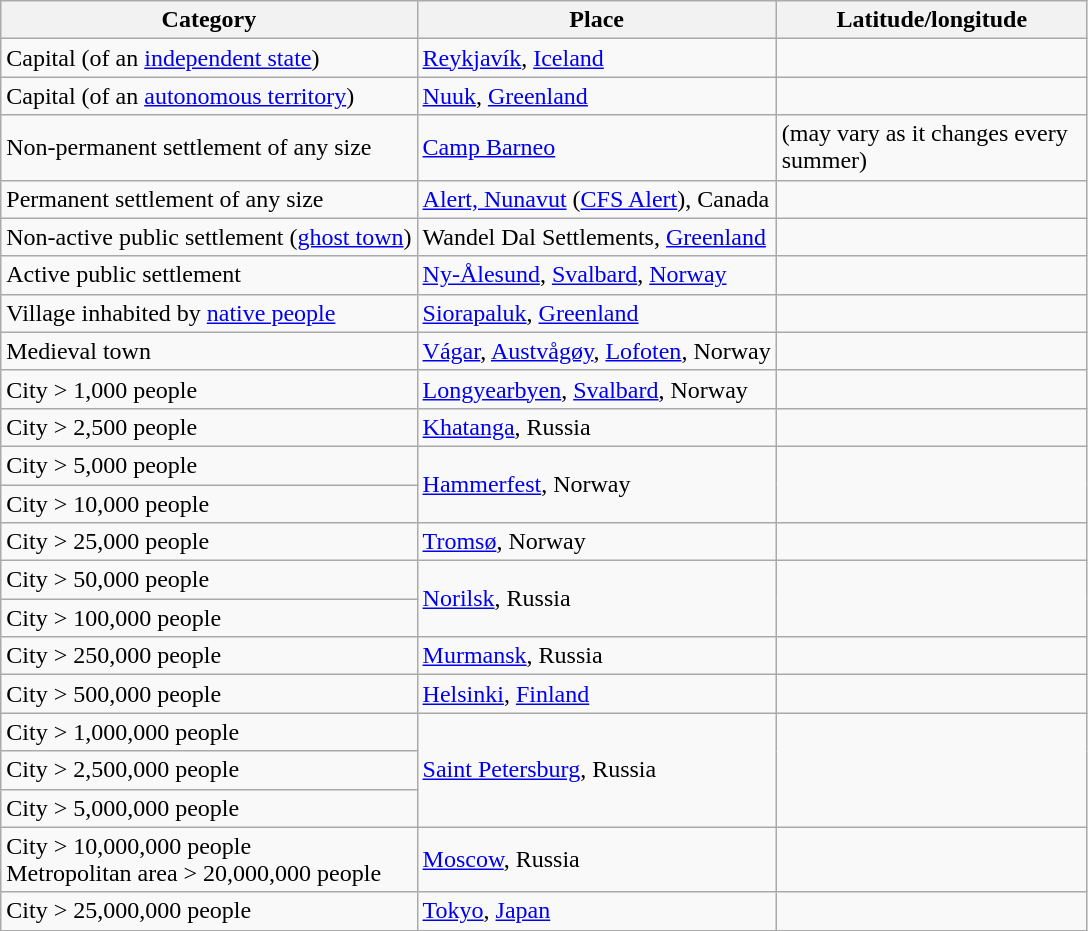<table class="wikitable sortable">
<tr>
<th>Category</th>
<th>Place</th>
<th width=200px>Latitude/longitude</th>
</tr>
<tr>
<td>Capital (of an <a href='#'>independent state</a>)</td>
<td><a href='#'>Reykjavík</a>, <a href='#'>Iceland</a></td>
<td></td>
</tr>
<tr>
<td>Capital (of an <a href='#'>autonomous territory</a>)</td>
<td><a href='#'>Nuuk</a>, <a href='#'>Greenland</a></td>
<td></td>
</tr>
<tr>
<td>Non-permanent settlement of any size</td>
<td><a href='#'>Camp Barneo</a></td>
<td> (may vary as it changes every summer)</td>
</tr>
<tr>
<td>Permanent settlement of any size</td>
<td><a href='#'>Alert, Nunavut</a> (<a href='#'>CFS Alert</a>), Canada</td>
<td></td>
</tr>
<tr>
<td>Non-active public settlement (<a href='#'>ghost town</a>)</td>
<td>Wandel Dal Settlements, <a href='#'>Greenland</a></td>
<td></td>
</tr>
<tr>
<td>Active public settlement</td>
<td><a href='#'>Ny-Ålesund</a>, <a href='#'>Svalbard</a>, <a href='#'>Norway</a></td>
<td></td>
</tr>
<tr>
<td>Village inhabited by <a href='#'>native people</a></td>
<td><a href='#'>Siorapaluk</a>, <a href='#'>Greenland</a></td>
<td></td>
</tr>
<tr>
<td>Medieval town</td>
<td><a href='#'>Vágar</a>, <a href='#'>Austvågøy</a>, <a href='#'>Lofoten</a>, Norway</td>
<td></td>
</tr>
<tr>
<td>City > 1,000 people</td>
<td><a href='#'>Longyearbyen</a>, <a href='#'>Svalbard</a>, Norway</td>
<td></td>
</tr>
<tr>
<td>City > 2,500 people</td>
<td><a href='#'>Khatanga</a>, Russia</td>
<td></td>
</tr>
<tr>
<td>City > 5,000 people</td>
<td rowspan="2"><a href='#'>Hammerfest</a>, Norway</td>
<td rowspan="2"></td>
</tr>
<tr>
<td>City > 10,000 people</td>
</tr>
<tr>
<td>City > 25,000 people</td>
<td><a href='#'>Tromsø</a>, Norway</td>
<td></td>
</tr>
<tr>
<td>City > 50,000 people</td>
<td rowspan="2"><a href='#'>Norilsk</a>, Russia</td>
<td rowspan="2"></td>
</tr>
<tr>
<td>City > 100,000 people</td>
</tr>
<tr>
<td>City > 250,000 people</td>
<td><a href='#'>Murmansk</a>, Russia</td>
<td></td>
</tr>
<tr>
<td>City > 500,000 people</td>
<td><a href='#'>Helsinki</a>, <a href='#'>Finland</a></td>
<td></td>
</tr>
<tr>
<td>City > 1,000,000 people</td>
<td rowspan="3"><a href='#'>Saint Petersburg</a>, Russia</td>
<td rowspan="3"></td>
</tr>
<tr>
<td>City > 2,500,000 people</td>
</tr>
<tr>
<td>City > 5,000,000 people</td>
</tr>
<tr>
<td>City > 10,000,000 people<br>Metropolitan area > 20,000,000 people</td>
<td><a href='#'>Moscow</a>, Russia</td>
<td></td>
</tr>
<tr>
<td>City > 25,000,000 people</td>
<td><a href='#'>Tokyo</a>, <a href='#'>Japan</a></td>
<td></td>
</tr>
</table>
